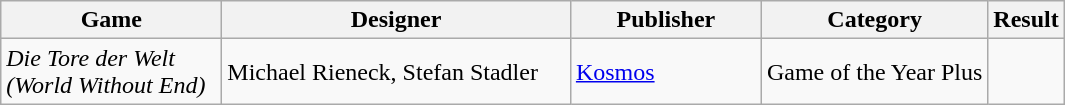<table class="wikitable">
<tr>
<th style="width:140px;">Game</th>
<th style="width:225px;">Designer</th>
<th style="width:120px;">Publisher</th>
<th>Category</th>
<th>Result</th>
</tr>
<tr>
<td><em>Die Tore der Welt (World Without End)</em></td>
<td>Michael Rieneck, Stefan Stadler</td>
<td><a href='#'>Kosmos</a></td>
<td>Game of the Year Plus</td>
<td></td>
</tr>
</table>
